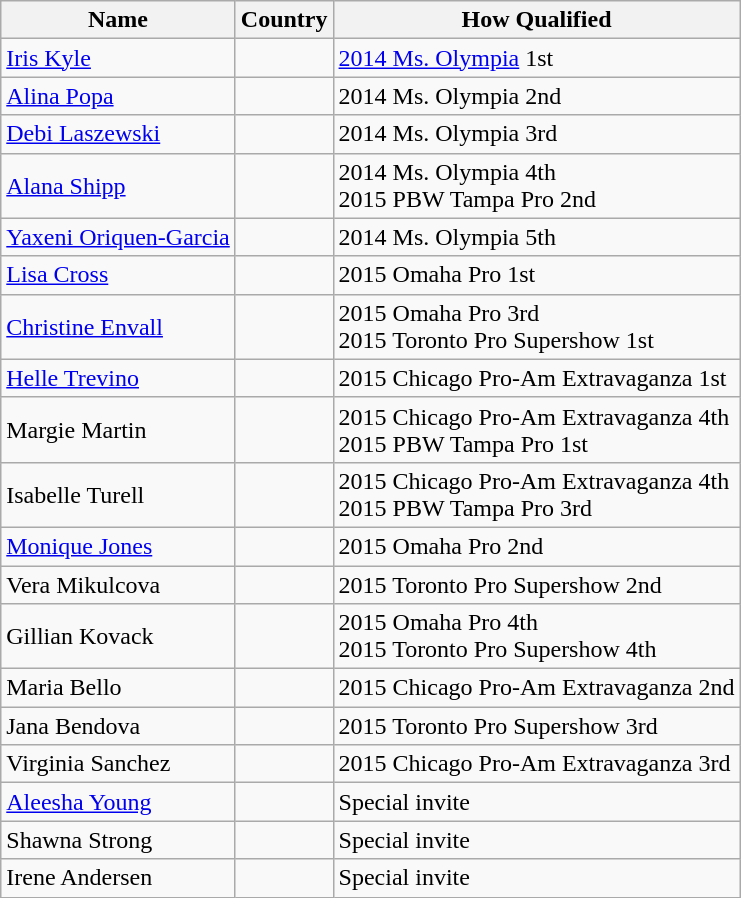<table class="wikitable">
<tr>
<th>Name</th>
<th>Country</th>
<th>How Qualified</th>
</tr>
<tr>
<td><a href='#'>Iris Kyle</a></td>
<td></td>
<td><a href='#'>2014 Ms. Olympia</a> 1st</td>
</tr>
<tr>
<td><a href='#'>Alina Popa</a></td>
<td></td>
<td>2014 Ms. Olympia 2nd</td>
</tr>
<tr>
<td><a href='#'>Debi Laszewski</a></td>
<td></td>
<td>2014 Ms. Olympia 3rd</td>
</tr>
<tr>
<td><a href='#'>Alana Shipp</a></td>
<td></td>
<td>2014 Ms. Olympia 4th<br>2015 PBW Tampa Pro 2nd</td>
</tr>
<tr>
<td><a href='#'>Yaxeni Oriquen-Garcia</a></td>
<td></td>
<td>2014 Ms. Olympia 5th</td>
</tr>
<tr>
<td><a href='#'>Lisa Cross</a></td>
<td></td>
<td>2015 Omaha Pro 1st</td>
</tr>
<tr>
<td><a href='#'>Christine Envall</a></td>
<td></td>
<td>2015 Omaha Pro 3rd<br>2015 Toronto Pro Supershow 1st</td>
</tr>
<tr>
<td><a href='#'>Helle Trevino</a></td>
<td></td>
<td>2015 Chicago Pro-Am Extravaganza 1st</td>
</tr>
<tr>
<td>Margie Martin</td>
<td></td>
<td>2015 Chicago Pro-Am Extravaganza 4th<br>2015 PBW Tampa Pro 1st</td>
</tr>
<tr>
<td>Isabelle Turell</td>
<td></td>
<td>2015 Chicago Pro-Am Extravaganza 4th<br>2015 PBW Tampa Pro 3rd</td>
</tr>
<tr>
<td><a href='#'>Monique Jones</a></td>
<td></td>
<td>2015 Omaha Pro 2nd</td>
</tr>
<tr>
<td>Vera Mikulcova</td>
<td></td>
<td>2015 Toronto Pro Supershow 2nd</td>
</tr>
<tr>
<td>Gillian Kovack</td>
<td></td>
<td>2015 Omaha Pro 4th<br>2015 Toronto Pro Supershow 4th</td>
</tr>
<tr>
<td>Maria Bello</td>
<td></td>
<td>2015 Chicago Pro-Am Extravaganza 2nd</td>
</tr>
<tr>
<td>Jana Bendova</td>
<td></td>
<td>2015 Toronto Pro Supershow 3rd</td>
</tr>
<tr>
<td>Virginia Sanchez</td>
<td></td>
<td>2015 Chicago Pro-Am Extravaganza 3rd</td>
</tr>
<tr>
<td><a href='#'>Aleesha Young</a></td>
<td></td>
<td>Special invite</td>
</tr>
<tr>
<td>Shawna Strong</td>
<td></td>
<td>Special invite</td>
</tr>
<tr>
<td>Irene Andersen</td>
<td></td>
<td>Special invite</td>
</tr>
</table>
